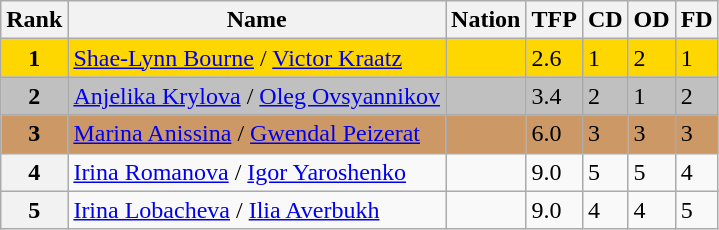<table class="wikitable">
<tr>
<th>Rank</th>
<th>Name</th>
<th>Nation</th>
<th>TFP</th>
<th>CD</th>
<th>OD</th>
<th>FD</th>
</tr>
<tr bgcolor="gold">
<td align="center"><strong>1</strong></td>
<td><a href='#'>Shae-Lynn Bourne</a> / <a href='#'>Victor Kraatz</a></td>
<td></td>
<td>2.6</td>
<td>1</td>
<td>2</td>
<td>1</td>
</tr>
<tr bgcolor="silver">
<td align="center"><strong>2</strong></td>
<td><a href='#'>Anjelika Krylova</a> / <a href='#'>Oleg Ovsyannikov</a></td>
<td></td>
<td>3.4</td>
<td>2</td>
<td>1</td>
<td>2</td>
</tr>
<tr bgcolor="cc9966">
<td align="center"><strong>3</strong></td>
<td><a href='#'>Marina Anissina</a> / <a href='#'>Gwendal Peizerat</a></td>
<td></td>
<td>6.0</td>
<td>3</td>
<td>3</td>
<td>3</td>
</tr>
<tr>
<th>4</th>
<td><a href='#'>Irina Romanova</a> / <a href='#'>Igor Yaroshenko</a></td>
<td></td>
<td>9.0</td>
<td>5</td>
<td>5</td>
<td>4</td>
</tr>
<tr>
<th>5</th>
<td><a href='#'>Irina Lobacheva</a> / <a href='#'>Ilia Averbukh</a></td>
<td></td>
<td>9.0</td>
<td>4</td>
<td>4</td>
<td>5</td>
</tr>
</table>
